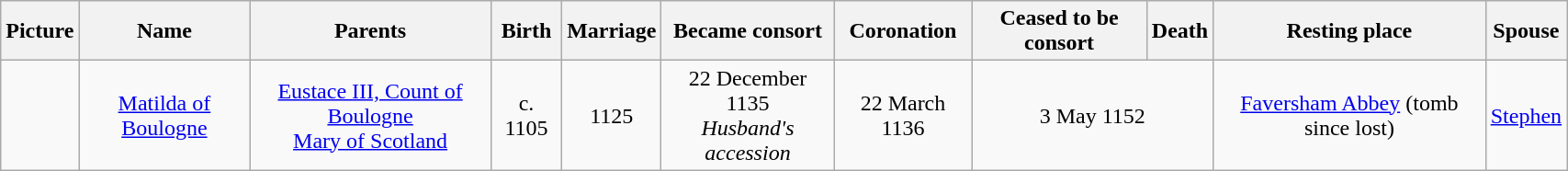<table width=90% class="wikitable" style="text-align:center;">
<tr>
<th>Picture</th>
<th>Name</th>
<th>Parents</th>
<th>Birth</th>
<th>Marriage</th>
<th>Became consort</th>
<th>Coronation</th>
<th>Ceased to be consort</th>
<th>Death</th>
<th>Resting place</th>
<th>Spouse</th>
</tr>
<tr>
<td></td>
<td><a href='#'>Matilda of Boulogne</a></td>
<td><a href='#'>Eustace III, Count of Boulogne</a> <br> <a href='#'>Mary of Scotland</a></td>
<td>c. 1105</td>
<td>1125</td>
<td>22 December 1135<br><em>Husband's accession</em></td>
<td>22 March 1136</td>
<td colspan="2">3 May 1152</td>
<td><a href='#'>Faversham Abbey</a> (tomb since lost)</td>
<td><a href='#'>Stephen</a></td>
</tr>
</table>
